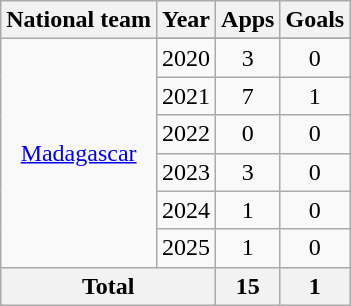<table class="wikitable" style="text-align:center">
<tr>
<th>National team</th>
<th>Year</th>
<th>Apps</th>
<th>Goals</th>
</tr>
<tr>
<td rowspan="7"><a href='#'>Madagascar</a></td>
</tr>
<tr>
<td>2020</td>
<td>3</td>
<td>0</td>
</tr>
<tr>
<td>2021</td>
<td>7</td>
<td>1</td>
</tr>
<tr>
<td>2022</td>
<td>0</td>
<td>0</td>
</tr>
<tr>
<td>2023</td>
<td>3</td>
<td>0</td>
</tr>
<tr>
<td>2024</td>
<td>1</td>
<td>0</td>
</tr>
<tr>
<td>2025</td>
<td>1</td>
<td>0</td>
</tr>
<tr>
<th colspan=2>Total</th>
<th>15</th>
<th>1</th>
</tr>
</table>
